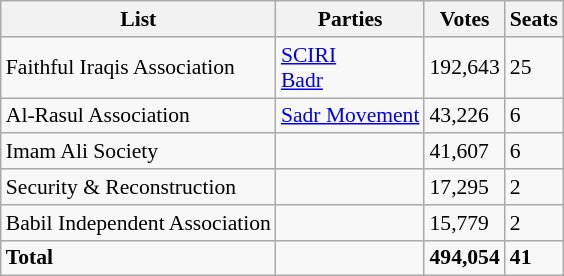<table class="wikitable" style="border:1px solid #8888aa; background:#f8f8f8; padding:0; font-size:90%;">
<tr>
<th>List</th>
<th>Parties</th>
<th>Votes</th>
<th>Seats</th>
</tr>
<tr>
<td>Faithful Iraqis Association</td>
<td><a href='#'>SCIRI</a><br><a href='#'>Badr</a></td>
<td>192,643</td>
<td>25</td>
</tr>
<tr>
<td>Al-Rasul Association</td>
<td><a href='#'>Sadr Movement</a></td>
<td>43,226</td>
<td>6</td>
</tr>
<tr>
<td>Imam Ali Society</td>
<td></td>
<td>41,607</td>
<td>6</td>
</tr>
<tr>
<td>Security & Reconstruction</td>
<td></td>
<td>17,295</td>
<td>2</td>
</tr>
<tr>
<td>Babil Independent Association</td>
<td></td>
<td>15,779</td>
<td>2</td>
</tr>
<tr>
<td><strong>Total</strong></td>
<td></td>
<td><strong>494,054</strong></td>
<td><strong>41</strong></td>
</tr>
</table>
